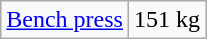<table class="wikitable">
<tr>
<td><a href='#'>Bench press</a></td>
<td>151 kg</td>
</tr>
</table>
